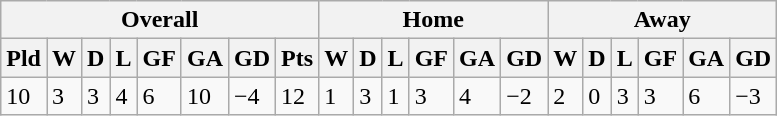<table class="wikitable">
<tr>
<th colspan="8">Overall</th>
<th colspan="6">Home</th>
<th colspan="6">Away</th>
</tr>
<tr>
<th><abbr>Pld</abbr></th>
<th><abbr>W</abbr></th>
<th><abbr>D</abbr></th>
<th><abbr>L</abbr></th>
<th><abbr>GF</abbr></th>
<th><abbr>GA</abbr></th>
<th><abbr>GD</abbr></th>
<th><abbr>Pts</abbr></th>
<th><abbr>W</abbr></th>
<th><abbr>D</abbr></th>
<th><abbr>L</abbr></th>
<th><abbr>GF</abbr></th>
<th><abbr>GA</abbr></th>
<th><abbr>GD</abbr></th>
<th><abbr>W</abbr></th>
<th><abbr>D</abbr></th>
<th><abbr>L</abbr></th>
<th><abbr>GF</abbr></th>
<th><abbr>GA</abbr></th>
<th><abbr>GD</abbr></th>
</tr>
<tr>
<td>10</td>
<td>3</td>
<td>3</td>
<td>4</td>
<td>6</td>
<td>10</td>
<td>−4</td>
<td>12</td>
<td>1</td>
<td>3</td>
<td>1</td>
<td>3</td>
<td>4</td>
<td>−2</td>
<td>2</td>
<td>0</td>
<td>3</td>
<td>3</td>
<td>6</td>
<td>−3</td>
</tr>
</table>
